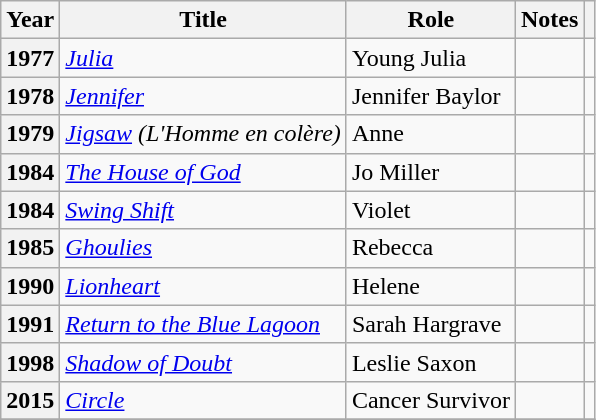<table class="wikitable sortable plainrowheaders">
<tr>
<th>Year</th>
<th>Title</th>
<th>Role</th>
<th class="unsortable">Notes</th>
<th class="unsortable"></th>
</tr>
<tr>
<th scope="row">1977</th>
<td><em><a href='#'>Julia</a></em></td>
<td>Young Julia</td>
<td></td>
<td style="text-align:center;"></td>
</tr>
<tr>
<th scope="row">1978</th>
<td><em><a href='#'>Jennifer</a></em></td>
<td>Jennifer Baylor</td>
<td></td>
<td style="text-align:center;"></td>
</tr>
<tr>
<th scope="row">1979</th>
<td><em><a href='#'>Jigsaw</a> (L'Homme en colère)</em></td>
<td>Anne</td>
<td></td>
<td style="text-align:center;"></td>
</tr>
<tr>
<th scope="row">1984</th>
<td><em><a href='#'>The House of God</a></em></td>
<td>Jo Miller</td>
<td></td>
<td style="text-align:center;"></td>
</tr>
<tr>
<th scope="row">1984</th>
<td><em><a href='#'>Swing Shift</a></em></td>
<td>Violet</td>
<td></td>
<td style="text-align:center;"></td>
</tr>
<tr>
<th scope="row">1985</th>
<td><em><a href='#'>Ghoulies</a></em></td>
<td>Rebecca</td>
<td></td>
<td style="text-align:center;"></td>
</tr>
<tr>
<th scope="row">1990</th>
<td><em><a href='#'>Lionheart</a></em></td>
<td>Helene</td>
<td></td>
<td style="text-align:center;"></td>
</tr>
<tr>
<th scope="row">1991</th>
<td><em><a href='#'>Return to the Blue Lagoon</a></em></td>
<td>Sarah Hargrave</td>
<td></td>
<td style="text-align:center;"></td>
</tr>
<tr>
<th scope="row">1998</th>
<td><em><a href='#'>Shadow of Doubt</a></em></td>
<td>Leslie Saxon</td>
<td></td>
<td style="text-align:center;"></td>
</tr>
<tr>
<th scope="row">2015</th>
<td><em><a href='#'>Circle</a></em></td>
<td>Cancer Survivor</td>
<td></td>
<td style="text-align:center;"></td>
</tr>
<tr>
</tr>
</table>
